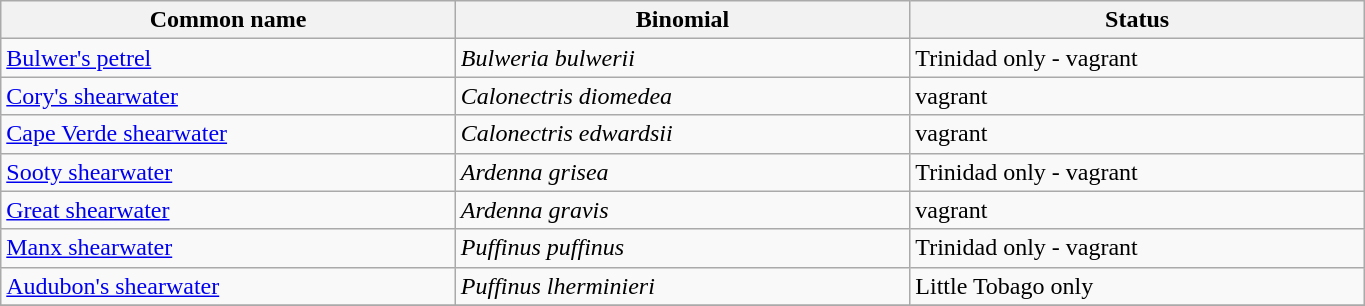<table width=72% class="wikitable">
<tr>
<th width=24%>Common name</th>
<th width=24%>Binomial</th>
<th width=24%>Status</th>
</tr>
<tr>
<td><a href='#'>Bulwer's petrel</a></td>
<td><em>Bulweria bulwerii</em></td>
<td>Trinidad only - vagrant</td>
</tr>
<tr>
<td><a href='#'>Cory's shearwater</a></td>
<td><em>Calonectris diomedea</em></td>
<td>vagrant</td>
</tr>
<tr>
<td><a href='#'>Cape Verde shearwater</a></td>
<td><em>Calonectris edwardsii</em></td>
<td>vagrant</td>
</tr>
<tr>
<td><a href='#'>Sooty shearwater</a></td>
<td><em>Ardenna grisea</em></td>
<td>Trinidad only - vagrant</td>
</tr>
<tr>
<td><a href='#'>Great shearwater</a></td>
<td><em>Ardenna gravis</em></td>
<td>vagrant</td>
</tr>
<tr>
<td><a href='#'>Manx shearwater</a></td>
<td><em>Puffinus puffinus</em></td>
<td>Trinidad only - vagrant</td>
</tr>
<tr>
<td><a href='#'>Audubon's shearwater</a></td>
<td><em>Puffinus lherminieri</em></td>
<td>Little Tobago only</td>
</tr>
<tr>
</tr>
</table>
